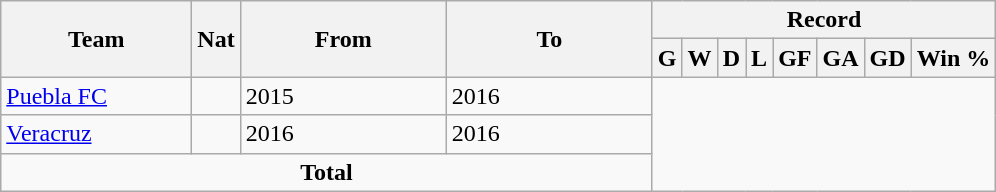<table class="wikitable" style="text-align: center">
<tr>
<th rowspan="2" style="width:120px;">Team</th>
<th rowspan="2" style="width:10px;">Nat</th>
<th rowspan="2" style="width:130px;">From</th>
<th rowspan="2" style="width:130px;">To</th>
<th colspan="8">Record</th>
</tr>
<tr>
<th>G</th>
<th>W</th>
<th>D</th>
<th>L</th>
<th>GF</th>
<th>GA</th>
<th>GD</th>
<th>Win %</th>
</tr>
<tr>
<td style="text-align:left;"><a href='#'>Puebla FC</a></td>
<td></td>
<td style="text-align:left;">2015</td>
<td align="left">2016<br></td>
</tr>
<tr>
<td style="text-align:left;"><a href='#'>Veracruz</a></td>
<td></td>
<td style="text-align:left;">2016</td>
<td align="left">2016<br></td>
</tr>
<tr>
<td colspan="4"><strong>Total</strong><br></td>
</tr>
</table>
